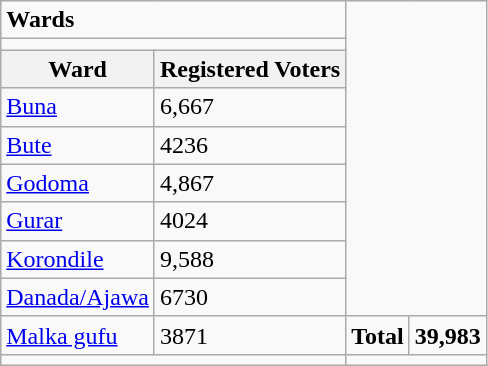<table class="wikitable">
<tr>
<td colspan="2"><strong>Wards</strong></td>
</tr>
<tr>
<td colspan="2"></td>
</tr>
<tr>
<th>Ward</th>
<th>Registered Voters</th>
</tr>
<tr>
<td><a href='#'>Buna</a></td>
<td>6,667</td>
</tr>
<tr>
<td><a href='#'>Bute</a></td>
<td>4236</td>
</tr>
<tr>
<td><a href='#'>Godoma</a></td>
<td>4,867</td>
</tr>
<tr>
<td><a href='#'>Gurar</a></td>
<td>4024</td>
</tr>
<tr>
<td><a href='#'>Korondile</a></td>
<td>9,588</td>
</tr>
<tr>
<td><a href='#'>Danada/Ajawa</a></td>
<td>6730</td>
</tr>
<tr>
<td><a href='#'>Malka gufu</a></td>
<td>3871</td>
<td><strong>Total</strong></td>
<td><strong>39,983</strong></td>
</tr>
<tr>
<td colspan="2"></td>
</tr>
</table>
